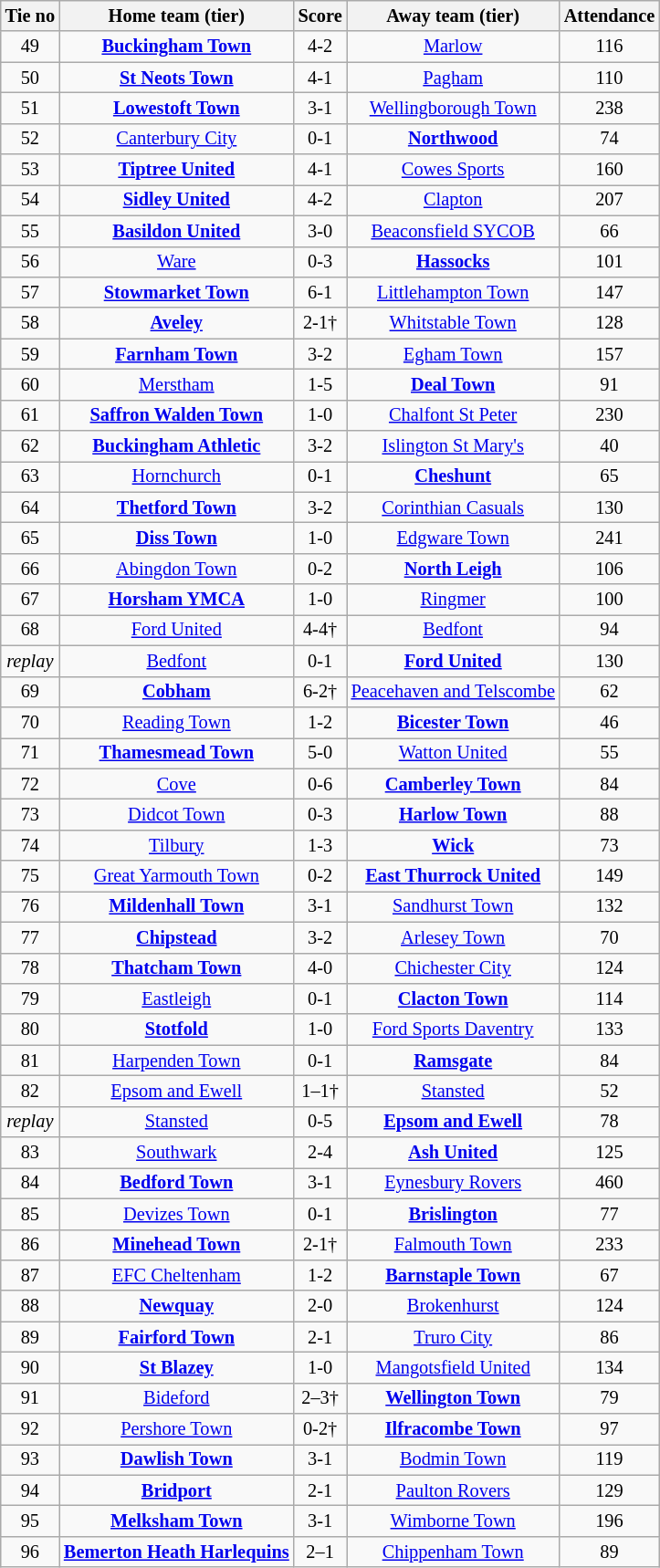<table class="wikitable" style="text-align: center; font-size:85%">
<tr>
<th>Tie no</th>
<th>Home team (tier)</th>
<th>Score</th>
<th>Away team (tier)</th>
<th>Attendance</th>
</tr>
<tr>
<td>49</td>
<td><strong><a href='#'>Buckingham Town</a></strong></td>
<td>4-2</td>
<td><a href='#'>Marlow</a></td>
<td>116</td>
</tr>
<tr>
<td>50</td>
<td><strong><a href='#'>St Neots Town</a></strong></td>
<td>4-1</td>
<td><a href='#'>Pagham</a></td>
<td>110</td>
</tr>
<tr>
<td>51</td>
<td><strong><a href='#'>Lowestoft Town</a></strong></td>
<td>3-1</td>
<td><a href='#'>Wellingborough Town</a></td>
<td>238</td>
</tr>
<tr>
<td>52</td>
<td><a href='#'>Canterbury City</a></td>
<td>0-1</td>
<td><strong><a href='#'>Northwood</a></strong></td>
<td>74</td>
</tr>
<tr>
<td>53</td>
<td><strong><a href='#'>Tiptree United</a></strong></td>
<td>4-1</td>
<td><a href='#'>Cowes Sports</a></td>
<td>160</td>
</tr>
<tr>
<td>54</td>
<td><strong><a href='#'>Sidley United</a></strong></td>
<td>4-2</td>
<td><a href='#'>Clapton</a></td>
<td>207</td>
</tr>
<tr>
<td>55</td>
<td><strong><a href='#'>Basildon United</a></strong></td>
<td>3-0</td>
<td><a href='#'>Beaconsfield SYCOB</a></td>
<td>66</td>
</tr>
<tr>
<td>56</td>
<td><a href='#'>Ware</a></td>
<td>0-3</td>
<td><strong><a href='#'>Hassocks</a></strong></td>
<td>101</td>
</tr>
<tr>
<td>57</td>
<td><strong><a href='#'>Stowmarket Town</a></strong></td>
<td>6-1</td>
<td><a href='#'>Littlehampton Town</a></td>
<td>147</td>
</tr>
<tr>
<td>58</td>
<td><strong><a href='#'>Aveley</a></strong></td>
<td>2-1†</td>
<td><a href='#'>Whitstable Town</a></td>
<td>128</td>
</tr>
<tr>
<td>59</td>
<td><strong><a href='#'>Farnham Town</a></strong></td>
<td>3-2</td>
<td><a href='#'>Egham Town</a></td>
<td>157</td>
</tr>
<tr>
<td>60</td>
<td><a href='#'>Merstham</a></td>
<td>1-5</td>
<td><strong><a href='#'>Deal Town</a></strong></td>
<td>91</td>
</tr>
<tr>
<td>61</td>
<td><strong><a href='#'>Saffron Walden Town</a></strong></td>
<td>1-0</td>
<td><a href='#'>Chalfont St Peter</a></td>
<td>230</td>
</tr>
<tr>
<td>62</td>
<td><strong><a href='#'>Buckingham Athletic</a></strong></td>
<td>3-2</td>
<td><a href='#'>Islington St Mary's</a></td>
<td>40</td>
</tr>
<tr>
<td>63</td>
<td><a href='#'>Hornchurch</a></td>
<td>0-1</td>
<td><strong><a href='#'>Cheshunt</a></strong></td>
<td>65</td>
</tr>
<tr>
<td>64</td>
<td><strong><a href='#'>Thetford Town</a></strong></td>
<td>3-2</td>
<td><a href='#'>Corinthian Casuals</a></td>
<td>130</td>
</tr>
<tr>
<td>65</td>
<td><strong><a href='#'>Diss Town</a></strong></td>
<td>1-0</td>
<td><a href='#'>Edgware Town</a></td>
<td>241</td>
</tr>
<tr>
<td>66</td>
<td><a href='#'>Abingdon Town</a></td>
<td>0-2</td>
<td><strong><a href='#'>North Leigh</a></strong></td>
<td>106</td>
</tr>
<tr>
<td>67</td>
<td><strong><a href='#'>Horsham YMCA</a></strong></td>
<td>1-0</td>
<td><a href='#'>Ringmer</a></td>
<td>100</td>
</tr>
<tr>
<td>68</td>
<td><a href='#'>Ford United</a></td>
<td>4-4†</td>
<td><a href='#'>Bedfont</a></td>
<td>94</td>
</tr>
<tr>
<td><em>replay</em></td>
<td><a href='#'>Bedfont</a></td>
<td>0-1</td>
<td><strong><a href='#'>Ford United</a></strong></td>
<td>130</td>
</tr>
<tr>
<td>69</td>
<td><strong><a href='#'>Cobham</a></strong></td>
<td>6-2†</td>
<td><a href='#'>Peacehaven and Telscombe</a></td>
<td>62</td>
</tr>
<tr>
<td>70</td>
<td><a href='#'>Reading Town</a></td>
<td>1-2</td>
<td><strong><a href='#'>Bicester Town</a></strong></td>
<td>46</td>
</tr>
<tr>
<td>71</td>
<td><strong><a href='#'>Thamesmead Town</a></strong></td>
<td>5-0</td>
<td><a href='#'>Watton United</a></td>
<td>55</td>
</tr>
<tr>
<td>72</td>
<td><a href='#'>Cove</a></td>
<td>0-6</td>
<td><strong><a href='#'>Camberley Town</a></strong></td>
<td>84</td>
</tr>
<tr>
<td>73</td>
<td><a href='#'>Didcot Town</a></td>
<td>0-3</td>
<td><strong><a href='#'>Harlow Town</a></strong></td>
<td>88</td>
</tr>
<tr>
<td>74</td>
<td><a href='#'>Tilbury</a></td>
<td>1-3</td>
<td><strong><a href='#'>Wick</a></strong></td>
<td>73</td>
</tr>
<tr>
<td>75</td>
<td><a href='#'>Great Yarmouth Town</a></td>
<td>0-2</td>
<td><strong><a href='#'>East Thurrock United</a></strong></td>
<td>149</td>
</tr>
<tr>
<td>76</td>
<td><strong><a href='#'>Mildenhall Town</a></strong></td>
<td>3-1</td>
<td><a href='#'>Sandhurst Town</a></td>
<td>132</td>
</tr>
<tr>
<td>77</td>
<td><strong><a href='#'>Chipstead</a></strong></td>
<td>3-2</td>
<td><a href='#'>Arlesey Town</a></td>
<td>70</td>
</tr>
<tr>
<td>78</td>
<td><strong><a href='#'>Thatcham Town</a></strong></td>
<td>4-0</td>
<td><a href='#'>Chichester City</a></td>
<td>124</td>
</tr>
<tr>
<td>79</td>
<td><a href='#'>Eastleigh</a></td>
<td>0-1</td>
<td><strong><a href='#'>Clacton Town</a></strong></td>
<td>114</td>
</tr>
<tr>
<td>80</td>
<td><strong><a href='#'>Stotfold</a></strong></td>
<td>1-0</td>
<td><a href='#'>Ford Sports Daventry</a></td>
<td>133</td>
</tr>
<tr>
<td>81</td>
<td><a href='#'>Harpenden Town</a></td>
<td>0-1</td>
<td><strong><a href='#'>Ramsgate</a></strong></td>
<td>84</td>
</tr>
<tr>
<td>82</td>
<td><a href='#'>Epsom and Ewell</a></td>
<td>1–1†</td>
<td><a href='#'>Stansted</a></td>
<td>52</td>
</tr>
<tr>
<td><em>replay</em></td>
<td><a href='#'>Stansted</a></td>
<td>0-5</td>
<td><strong><a href='#'>Epsom and Ewell</a></strong></td>
<td>78</td>
</tr>
<tr>
<td>83</td>
<td><a href='#'>Southwark</a></td>
<td>2-4</td>
<td><strong><a href='#'>Ash United</a></strong></td>
<td>125</td>
</tr>
<tr>
<td>84</td>
<td><strong><a href='#'>Bedford Town</a></strong></td>
<td>3-1</td>
<td><a href='#'>Eynesbury Rovers</a></td>
<td>460</td>
</tr>
<tr>
<td>85</td>
<td><a href='#'>Devizes Town</a></td>
<td>0-1</td>
<td><strong><a href='#'>Brislington</a></strong></td>
<td>77</td>
</tr>
<tr>
<td>86</td>
<td><strong><a href='#'>Minehead Town</a></strong></td>
<td>2-1†</td>
<td><a href='#'>Falmouth Town</a></td>
<td>233</td>
</tr>
<tr>
<td>87</td>
<td><a href='#'>EFC Cheltenham</a></td>
<td>1-2</td>
<td><strong><a href='#'>Barnstaple Town</a></strong></td>
<td>67</td>
</tr>
<tr>
<td>88</td>
<td><strong><a href='#'>Newquay</a></strong></td>
<td>2-0</td>
<td><a href='#'>Brokenhurst</a></td>
<td>124</td>
</tr>
<tr>
<td>89</td>
<td><strong><a href='#'>Fairford Town</a></strong></td>
<td>2-1</td>
<td><a href='#'>Truro City</a></td>
<td>86</td>
</tr>
<tr>
<td>90</td>
<td><strong><a href='#'>St Blazey</a></strong></td>
<td>1-0</td>
<td><a href='#'>Mangotsfield United</a></td>
<td>134</td>
</tr>
<tr>
<td>91</td>
<td><a href='#'>Bideford</a></td>
<td>2–3†</td>
<td><strong><a href='#'>Wellington Town</a></strong></td>
<td>79</td>
</tr>
<tr>
<td>92</td>
<td><a href='#'>Pershore Town</a></td>
<td>0-2†</td>
<td><strong><a href='#'>Ilfracombe Town</a></strong></td>
<td>97</td>
</tr>
<tr>
<td>93</td>
<td><strong><a href='#'>Dawlish Town</a></strong></td>
<td>3-1</td>
<td><a href='#'>Bodmin Town</a></td>
<td>119</td>
</tr>
<tr>
<td>94</td>
<td><strong><a href='#'>Bridport</a></strong></td>
<td>2-1</td>
<td><a href='#'>Paulton Rovers</a></td>
<td>129</td>
</tr>
<tr>
<td>95</td>
<td><strong><a href='#'>Melksham Town</a></strong></td>
<td>3-1</td>
<td><a href='#'>Wimborne Town</a></td>
<td>196</td>
</tr>
<tr>
<td>96</td>
<td><strong><a href='#'>Bemerton Heath Harlequins</a></strong></td>
<td>2–1</td>
<td><a href='#'>Chippenham Town</a></td>
<td>89</td>
</tr>
</table>
